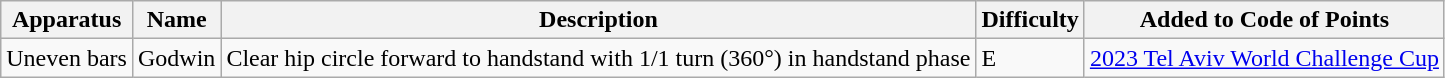<table class="wikitable">
<tr>
<th>Apparatus</th>
<th>Name</th>
<th>Description</th>
<th>Difficulty</th>
<th>Added to Code of Points</th>
</tr>
<tr>
<td>Uneven bars</td>
<td>Godwin</td>
<td>Clear hip circle forward to handstand with 1/1 turn (360°) in handstand phase</td>
<td>E</td>
<td><a href='#'>2023 Tel Aviv World Challenge Cup</a></td>
</tr>
</table>
